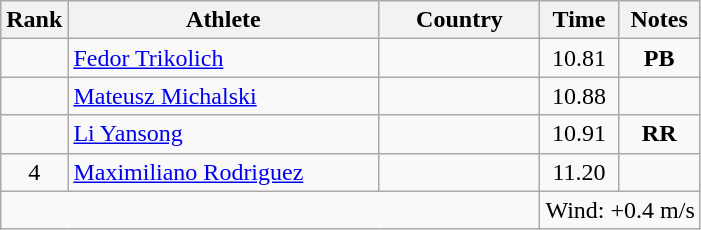<table class="wikitable sortable" style="text-align:center">
<tr>
<th>Rank</th>
<th style="width:200px">Athlete</th>
<th style="width:100px">Country</th>
<th>Time</th>
<th>Notes</th>
</tr>
<tr>
<td></td>
<td style="text-align:left;"><a href='#'>Fedor Trikolich</a></td>
<td style="text-align:left;"></td>
<td>10.81</td>
<td><strong>PB</strong></td>
</tr>
<tr>
<td></td>
<td style="text-align:left;"><a href='#'>Mateusz Michalski</a></td>
<td style="text-align:left;"></td>
<td>10.88</td>
<td></td>
</tr>
<tr>
<td></td>
<td style="text-align:left;"><a href='#'>Li Yansong</a></td>
<td style="text-align:left;"></td>
<td>10.91</td>
<td><strong>RR</strong></td>
</tr>
<tr>
<td>4</td>
<td style="text-align:left;"><a href='#'>Maximiliano Rodriguez</a></td>
<td style="text-align:left;"></td>
<td>11.20</td>
<td></td>
</tr>
<tr class="sortbottom">
<td colspan="3"></td>
<td colspan="2">Wind: +0.4 m/s</td>
</tr>
</table>
